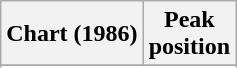<table class="wikitable sortable plainrowheaders" style="text-align:center">
<tr>
<th scope="col">Chart (1986)</th>
<th scope="col">Peak<br>position</th>
</tr>
<tr>
</tr>
<tr>
</tr>
<tr>
</tr>
</table>
